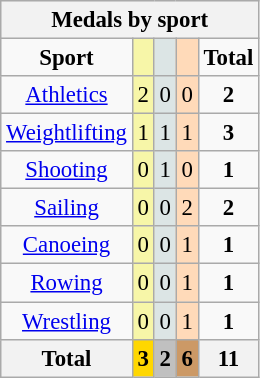<table class="wikitable" style="font-size:95%">
<tr style="background:#efefef;">
<th colspan=5>Medals by sport</th>
</tr>
<tr align=center>
<td><strong>Sport</strong></td>
<td bgcolor=#f7f6a8></td>
<td bgcolor=#dce5e5></td>
<td bgcolor=#ffdab9></td>
<td><strong>Total</strong></td>
</tr>
<tr align=center>
<td><a href='#'>Athletics</a></td>
<td style="background:#F7F6A8;">2</td>
<td style="background:#DCE5E5;">0</td>
<td style="background:#FFDAB9;">0</td>
<td><strong>2</strong></td>
</tr>
<tr align=center>
<td><a href='#'>Weightlifting</a></td>
<td style="background:#F7F6A8;">1</td>
<td style="background:#DCE5E5;">1</td>
<td style="background:#FFDAB9;">1</td>
<td><strong>3</strong></td>
</tr>
<tr align=center>
<td><a href='#'>Shooting</a></td>
<td style="background:#F7F6A8;">0</td>
<td style="background:#DCE5E5;">1</td>
<td style="background:#FFDAB9;">0</td>
<td><strong>1</strong></td>
</tr>
<tr align=center>
<td><a href='#'>Sailing</a></td>
<td style="background:#F7F6A8;">0</td>
<td style="background:#DCE5E5;">0</td>
<td style="background:#FFDAB9;">2</td>
<td><strong>2</strong></td>
</tr>
<tr align=center>
<td><a href='#'>Canoeing</a></td>
<td style="background:#F7F6A8;">0</td>
<td style="background:#DCE5E5;">0</td>
<td style="background:#FFDAB9;">1</td>
<td><strong>1</strong></td>
</tr>
<tr align=center>
<td><a href='#'>Rowing</a></td>
<td style="background:#F7F6A8;">0</td>
<td style="background:#DCE5E5;">0</td>
<td style="background:#FFDAB9;">1</td>
<td><strong>1</strong></td>
</tr>
<tr align=center>
<td><a href='#'>Wrestling</a></td>
<td style="background:#F7F6A8;">0</td>
<td style="background:#DCE5E5;">0</td>
<td style="background:#FFDAB9;">1</td>
<td><strong>1</strong></td>
</tr>
<tr align=center>
<th>Total</th>
<th style="background:gold;">3</th>
<th style="background:silver;">2</th>
<th style="background:#c96;">6</th>
<th>11</th>
</tr>
</table>
